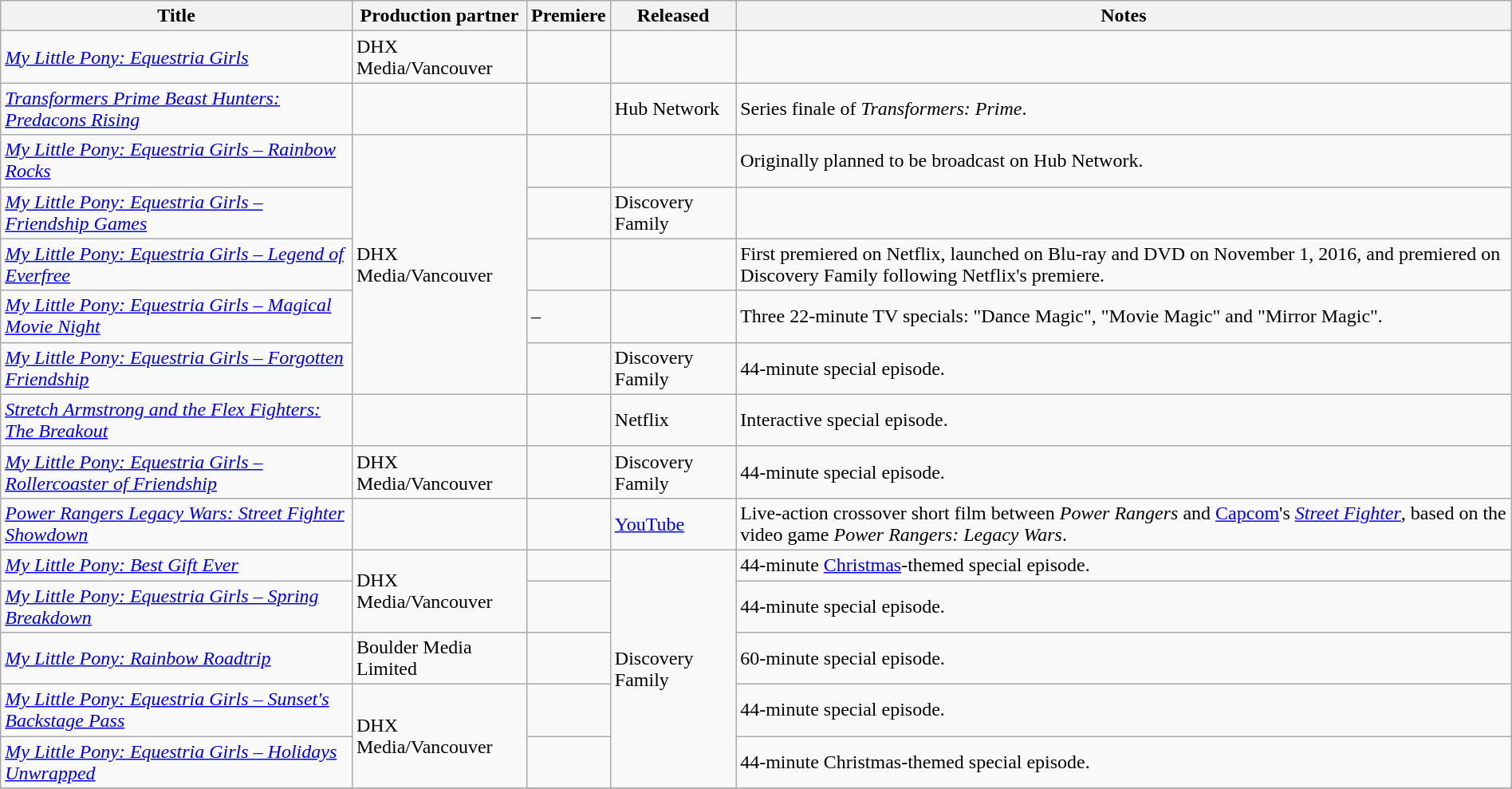<table class="wikitable" style="text-align:left" width="100%" sortable">
<tr>
<th>Title</th>
<th>Production partner</th>
<th>Premiere</th>
<th>Released</th>
<th>Notes</th>
</tr>
<tr>
<td><em><a href='#'>My Little Pony: Equestria Girls</a></em></td>
<td>DHX Media/Vancouver</td>
<td></td>
<td></td>
<td></td>
</tr>
<tr>
<td><em><a href='#'>Transformers Prime Beast Hunters: Predacons Rising</a></em></td>
<td></td>
<td></td>
<td>Hub Network</td>
<td>Series finale of <em>Transformers: Prime</em>.</td>
</tr>
<tr>
<td><em><a href='#'>My Little Pony: Equestria Girls – Rainbow Rocks</a></em></td>
<td rowspan="5">DHX Media/Vancouver</td>
<td></td>
<td></td>
<td>Originally planned to be broadcast on Hub Network.</td>
</tr>
<tr>
<td><em><a href='#'>My Little Pony: Equestria Girls – Friendship Games</a></em></td>
<td></td>
<td>Discovery Family</td>
<td></td>
</tr>
<tr>
<td><em><a href='#'>My Little Pony: Equestria Girls – Legend of Everfree</a></em></td>
<td></td>
<td></td>
<td>First premiered on Netflix, launched on Blu-ray and DVD on November 1, 2016, and premiered on Discovery Family following Netflix's premiere.</td>
</tr>
<tr>
<td><em><a href='#'>My Little Pony: Equestria Girls – Magical Movie Night</a></em></td>
<td> – </td>
<td></td>
<td>Three 22-minute TV specials: "Dance Magic", "Movie Magic" and "Mirror Magic".</td>
</tr>
<tr>
<td><em><a href='#'>My Little Pony: Equestria Girls – Forgotten Friendship</a></em></td>
<td></td>
<td>Discovery Family</td>
<td>44-minute special episode.</td>
</tr>
<tr>
<td><em><a href='#'>Stretch Armstrong and the Flex Fighters: The Breakout</a></em></td>
<td></td>
<td></td>
<td>Netflix</td>
<td>Interactive special episode.</td>
</tr>
<tr>
<td><em><a href='#'>My Little Pony: Equestria Girls – Rollercoaster of Friendship</a></em></td>
<td>DHX Media/Vancouver</td>
<td></td>
<td>Discovery Family</td>
<td>44-minute special episode.</td>
</tr>
<tr>
<td><em><a href='#'>Power Rangers Legacy Wars: Street Fighter Showdown</a></em></td>
<td></td>
<td></td>
<td><a href='#'>YouTube</a></td>
<td>Live-action crossover short film between <em>Power Rangers</em> and <a href='#'>Capcom</a>'s <em><a href='#'>Street Fighter</a></em>, based on the video game <em>Power Rangers: Legacy Wars</em>.</td>
</tr>
<tr>
<td><em><a href='#'>My Little Pony: Best Gift Ever</a></em></td>
<td rowspan="2">DHX Media/Vancouver</td>
<td></td>
<td rowspan="5">Discovery Family</td>
<td>44-minute <a href='#'>Christmas</a>-themed special episode.</td>
</tr>
<tr>
<td><em><a href='#'>My Little Pony: Equestria Girls – Spring Breakdown</a></em></td>
<td></td>
<td>44-minute special episode.</td>
</tr>
<tr>
<td><em><a href='#'>My Little Pony: Rainbow Roadtrip</a></em></td>
<td>Boulder Media Limited</td>
<td></td>
<td>60-minute special episode.</td>
</tr>
<tr>
<td><em><a href='#'>My Little Pony: Equestria Girls – Sunset's Backstage Pass</a></em></td>
<td rowspan="2">DHX Media/Vancouver</td>
<td></td>
<td>44-minute special episode.</td>
</tr>
<tr>
<td><em><a href='#'>My Little Pony: Equestria Girls – Holidays Unwrapped</a></em></td>
<td></td>
<td>44-minute Christmas-themed special episode.</td>
</tr>
<tr>
</tr>
</table>
